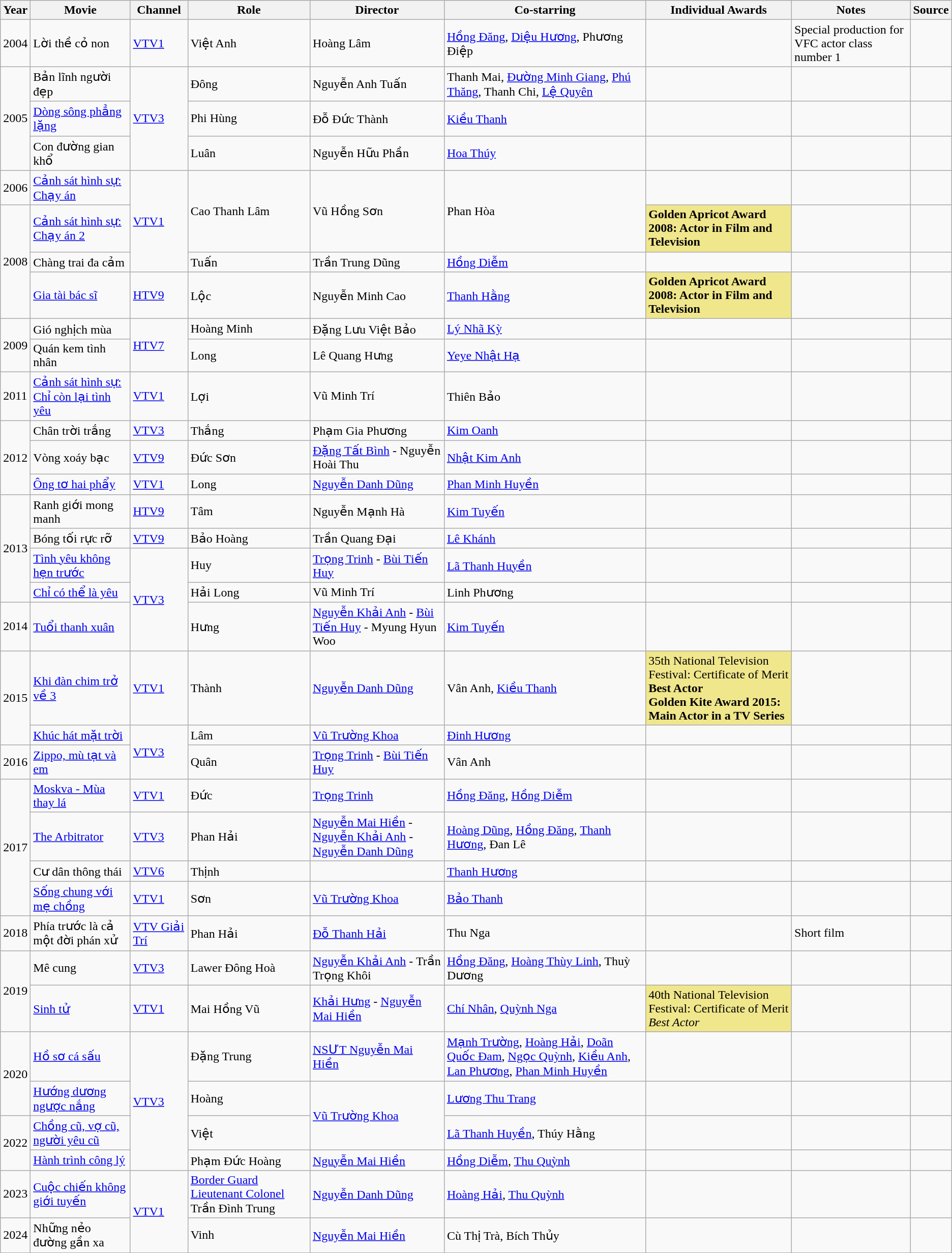<table class="wikitable sortable">
<tr style="background:#efefef;">
<th>Year</th>
<th>Movie</th>
<th>Channel</th>
<th>Role</th>
<th>Director</th>
<th>Co-starring</th>
<th>Individual Awards</th>
<th>Notes</th>
<th>Source</th>
</tr>
<tr>
<td>2004</td>
<td>Lời thề cỏ non</td>
<td><a href='#'>VTV1</a></td>
<td>Việt Anh</td>
<td>Hoàng Lâm</td>
<td><a href='#'>Hồng Đăng</a>, <a href='#'>Diệu Hương</a>, Phương Điệp</td>
<td></td>
<td>Special production for VFC actor class number 1</td>
<td></td>
</tr>
<tr>
<td rowspan="3">2005</td>
<td>Bản lĩnh người đẹp</td>
<td rowspan="3"><a href='#'>VTV3</a></td>
<td>Đông</td>
<td>Nguyễn Anh Tuấn</td>
<td>Thanh Mai, <a href='#'>Đường Minh Giang</a>, <a href='#'>Phú Thăng</a>, Thanh Chi, <a href='#'>Lệ Quyên</a></td>
<td></td>
<td></td>
<td></td>
</tr>
<tr>
<td><a href='#'>Dòng sông phẳng lặng</a></td>
<td>Phi Hùng</td>
<td>Đỗ Đức Thành</td>
<td><a href='#'>Kiều Thanh</a></td>
<td></td>
<td></td>
<td></td>
</tr>
<tr>
<td>Con đường gian khổ</td>
<td>Luân</td>
<td>Nguyễn Hữu Phần</td>
<td><a href='#'>Hoa Thúy</a></td>
<td></td>
<td></td>
<td></td>
</tr>
<tr>
<td>2006</td>
<td><a href='#'>Cảnh sát hình sự: Chạy án</a></td>
<td rowspan="3"><a href='#'>VTV1</a></td>
<td rowspan="2">Cao Thanh Lâm</td>
<td rowspan="2">Vũ Hồng Sơn</td>
<td rowspan="2">Phan Hòa</td>
<td></td>
<td></td>
<td></td>
</tr>
<tr>
<td rowspan="3">2008</td>
<td><a href='#'>Cảnh sát hình sự: Chạy án 2</a></td>
<td style="background: #F0E68C;"><strong>Golden Apricot Award 2008: Actor in Film and Television</strong></td>
<td></td>
<td></td>
</tr>
<tr>
<td>Chàng trai đa cảm</td>
<td>Tuấn</td>
<td>Trần Trung Dũng</td>
<td><a href='#'>Hồng Diễm</a></td>
<td></td>
<td></td>
<td></td>
</tr>
<tr>
<td><a href='#'>Gia tài bác sĩ</a></td>
<td><a href='#'>HTV9</a></td>
<td>Lộc</td>
<td>Nguyễn Minh Cao</td>
<td><a href='#'>Thanh Hằng</a></td>
<td style="background: #F0E68C;"><strong>Golden Apricot Award 2008: Actor in Film and Television</strong></td>
<td></td>
<td></td>
</tr>
<tr>
<td rowspan="2">2009</td>
<td>Gió nghịch mùa</td>
<td rowspan="2"><a href='#'>HTV7</a></td>
<td>Hoàng Minh</td>
<td>Đặng Lưu Việt Bảo</td>
<td><a href='#'>Lý Nhã Kỳ</a></td>
<td></td>
<td></td>
<td></td>
</tr>
<tr>
<td>Quán kem tình nhân</td>
<td>Long</td>
<td>Lê Quang Hưng</td>
<td><a href='#'>Yeye Nhật Hạ</a></td>
<td></td>
<td></td>
<td></td>
</tr>
<tr>
<td>2011</td>
<td><a href='#'>Cảnh sát hình sự: Chỉ còn lại tình yêu</a></td>
<td><a href='#'>VTV1</a></td>
<td>Lợi</td>
<td>Vũ Minh Trí</td>
<td>Thiên Bảo</td>
<td></td>
<td></td>
<td></td>
</tr>
<tr>
<td rowspan="3">2012</td>
<td>Chân trời trắng</td>
<td><a href='#'>VTV3</a></td>
<td>Thắng</td>
<td>Phạm Gia Phương</td>
<td><a href='#'>Kim Oanh</a></td>
<td></td>
<td></td>
<td></td>
</tr>
<tr>
<td>Vòng xoáy bạc</td>
<td><a href='#'>VTV9</a></td>
<td>Đức Sơn</td>
<td><a href='#'>Đặng Tất Bình</a> - Nguyễn Hoài Thu</td>
<td><a href='#'>Nhật Kim Anh</a></td>
<td></td>
<td></td>
<td></td>
</tr>
<tr>
<td><a href='#'>Ông tơ hai phẩy</a></td>
<td><a href='#'>VTV1</a></td>
<td>Long</td>
<td><a href='#'>Nguyễn Danh Dũng</a></td>
<td><a href='#'>Phan Minh Huyền</a></td>
<td></td>
<td></td>
<td></td>
</tr>
<tr>
<td rowspan="4">2013</td>
<td>Ranh giới mong manh</td>
<td><a href='#'>HTV9</a></td>
<td>Tâm</td>
<td>Nguyễn Mạnh Hà</td>
<td><a href='#'>Kim Tuyến</a></td>
<td></td>
<td></td>
<td></td>
</tr>
<tr>
<td>Bóng tối rực rỡ</td>
<td><a href='#'>VTV9</a></td>
<td>Bảo Hoàng</td>
<td>Trần Quang Đại</td>
<td><a href='#'>Lê Khánh</a></td>
<td></td>
<td></td>
<td></td>
</tr>
<tr>
<td><a href='#'>Tình yêu không hẹn trước</a></td>
<td rowspan="3"><a href='#'>VTV3</a></td>
<td>Huy</td>
<td><a href='#'>Trọng Trinh</a> - <a href='#'>Bùi Tiến Huy</a></td>
<td><a href='#'>Lã Thanh Huyền</a></td>
<td></td>
<td></td>
<td></td>
</tr>
<tr>
<td><a href='#'>Chỉ có thể là yêu</a></td>
<td>Hải Long</td>
<td>Vũ Minh Trí</td>
<td>Linh Phương</td>
<td></td>
<td></td>
<td></td>
</tr>
<tr>
<td>2014</td>
<td><a href='#'>Tuổi thanh xuân</a></td>
<td>Hưng</td>
<td><a href='#'>Nguyễn Khải Anh</a> - <a href='#'>Bùi Tiến Huy</a> - Myung Hyun Woo</td>
<td><a href='#'>Kim Tuyến</a></td>
<td></td>
<td></td>
<td></td>
</tr>
<tr>
<td rowspan="2">2015</td>
<td><a href='#'>Khi đàn chim trở về 3</a></td>
<td><a href='#'>VTV1</a></td>
<td>Thành</td>
<td><a href='#'>Nguyễn Danh Dũng</a></td>
<td>Vân Anh, <a href='#'>Kiều Thanh</a></td>
<td style="background: #F0E68C;">35th National Television Festival: Certificate of Merit <strong>Best Actor</strong> <br> <strong>Golden Kite Award 2015: Main Actor in a TV Series</strong></td>
<td></td>
<td></td>
</tr>
<tr>
<td><a href='#'>Khúc hát mặt trời</a></td>
<td rowspan="2"><a href='#'>VTV3</a></td>
<td>Lâm</td>
<td><a href='#'>Vũ Trường Khoa</a></td>
<td><a href='#'>Đinh Hương</a></td>
<td></td>
<td></td>
<td></td>
</tr>
<tr>
<td>2016</td>
<td><a href='#'>Zippo, mù tạt và em</a></td>
<td>Quân</td>
<td><a href='#'>Trọng Trinh</a> - <a href='#'>Bùi Tiến Huy</a></td>
<td>Vân Anh</td>
<td></td>
<td></td>
<td></td>
</tr>
<tr>
<td rowspan="4">2017</td>
<td><a href='#'>Moskva - Mùa thay lá</a></td>
<td><a href='#'>VTV1</a></td>
<td>Đức</td>
<td><a href='#'>Trọng Trinh</a></td>
<td><a href='#'>Hồng Đăng</a>, <a href='#'>Hồng Diễm</a></td>
<td></td>
<td></td>
<td></td>
</tr>
<tr>
<td><a href='#'>The Arbitrator</a></td>
<td><a href='#'>VTV3</a></td>
<td>Phan Hải</td>
<td><a href='#'>Nguyễn Mai Hiền</a> - <a href='#'>Nguyễn Khải Anh</a> - <a href='#'>Nguyễn Danh Dũng</a></td>
<td><a href='#'>Hoàng Dũng</a>, <a href='#'>Hồng Đăng</a>, <a href='#'>Thanh Hương</a>, Đan Lê</td>
<td></td>
<td></td>
<td></td>
</tr>
<tr>
<td>Cư dân thông thái</td>
<td><a href='#'>VTV6</a></td>
<td>Thịnh</td>
<td></td>
<td><a href='#'>Thanh Hương</a></td>
<td></td>
<td></td>
<td></td>
</tr>
<tr>
<td><a href='#'>Sống chung với mẹ chồng</a></td>
<td><a href='#'>VTV1</a></td>
<td>Sơn</td>
<td><a href='#'>Vũ Trường Khoa</a></td>
<td><a href='#'>Bảo Thanh</a></td>
<td></td>
<td></td>
<td></td>
</tr>
<tr>
<td>2018</td>
<td>Phía trước là cả một đời phán xử</td>
<td><a href='#'>VTV Giải Trí</a></td>
<td>Phan Hải</td>
<td><a href='#'>Đỗ Thanh Hải</a></td>
<td>Thu Nga</td>
<td></td>
<td>Short film</td>
<td></td>
</tr>
<tr>
<td rowspan="2">2019</td>
<td>Mê cung</td>
<td><a href='#'>VTV3</a></td>
<td>Lawer Đông Hoà</td>
<td><a href='#'>Nguyễn Khải Anh</a> - Trần Trọng Khôi</td>
<td><a href='#'>Hồng Đăng</a>, <a href='#'>Hoàng Thùy Linh</a>, Thuỳ Dương</td>
<td></td>
<td></td>
<td></td>
</tr>
<tr>
<td><a href='#'>Sinh tử</a></td>
<td><a href='#'>VTV1</a></td>
<td>Mai Hồng Vũ</td>
<td><a href='#'>Khải Hưng</a> - <a href='#'>Nguyễn Mai Hiền</a></td>
<td><a href='#'>Chí Nhân</a>, <a href='#'>Quỳnh Nga</a></td>
<td style="background: #F0E68C;">40th National Television Festival: Certificate of Merit <em>Best Actor</em></td>
<td></td>
<td></td>
</tr>
<tr>
<td rowspan="2">2020</td>
<td><a href='#'>Hồ sơ cá sấu</a></td>
<td rowspan="4"><a href='#'>VTV3</a></td>
<td>Đặng Trung</td>
<td><a href='#'>NSƯT Nguyễn Mai Hiền</a></td>
<td><a href='#'>Mạnh Trường</a>, <a href='#'>Hoàng Hải</a>, <a href='#'>Doãn Quốc Đam</a>, <a href='#'>Ngọc Quỳnh</a>, <a href='#'>Kiều Anh</a>, <a href='#'>Lan Phương</a>, <a href='#'>Phan Minh Huyền</a></td>
<td></td>
<td></td>
<td></td>
</tr>
<tr>
<td><a href='#'>Hướng dương ngược nắng</a></td>
<td>Hoàng</td>
<td rowspan="2"><a href='#'>Vũ Trường Khoa</a></td>
<td><a href='#'>Lương Thu Trang</a></td>
<td></td>
<td></td>
<td></td>
</tr>
<tr>
<td rowspan="2">2022</td>
<td><a href='#'>Chồng cũ, vợ cũ, người yêu cũ</a></td>
<td>Việt</td>
<td><a href='#'>Lã Thanh Huyền</a>, Thúy Hằng</td>
<td></td>
<td></td>
<td></td>
</tr>
<tr>
<td><a href='#'>Hành trình công lý</a></td>
<td>Phạm Đức Hoàng</td>
<td><a href='#'>Nguyễn Mai Hiền</a></td>
<td><a href='#'>Hồng Diễm</a>, <a href='#'>Thu Quỳnh</a></td>
<td></td>
<td></td>
<td></td>
</tr>
<tr>
<td>2023</td>
<td><a href='#'>Cuộc chiến không giới tuyến</a></td>
<td rowspan="2"><a href='#'>VTV1</a></td>
<td><a href='#'>Border Guard Lieutenant Colonel</a> Trần Đình Trung</td>
<td><a href='#'>Nguyễn Danh Dũng</a></td>
<td><a href='#'>Hoàng Hải</a>, <a href='#'>Thu Quỳnh</a></td>
<td></td>
<td></td>
<td></td>
</tr>
<tr>
<td>2024</td>
<td>Những nẻo đường gần xa</td>
<td>Vinh</td>
<td><a href='#'>Nguyễn Mai Hiền</a></td>
<td>Cù Thị Trà, Bích Thủy</td>
<td></td>
<td></td>
<td></td>
</tr>
</table>
